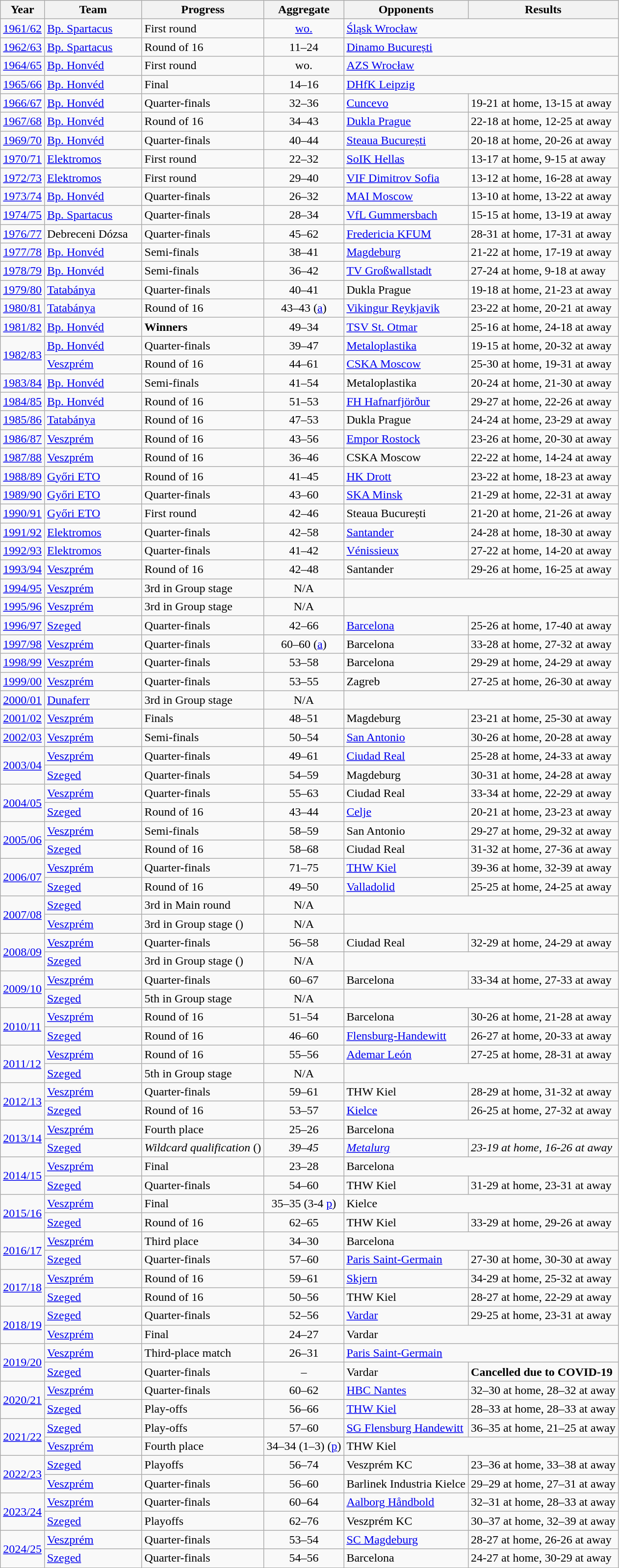<table class="wikitable sortable">
<tr>
<th>Year</th>
<th width="125">Team</th>
<th>Progress</th>
<th>Aggregate</th>
<th>Opponents</th>
<th>Results</th>
</tr>
<tr>
<td><a href='#'>1961/62</a></td>
<td><a href='#'>Bp. Spartacus</a></td>
<td>First round</td>
<td align=center><a href='#'>wo.</a></td>
<td colspan="2"> <a href='#'>Śląsk Wrocław</a></td>
</tr>
<tr>
<td><a href='#'>1962/63</a></td>
<td><a href='#'>Bp. Spartacus</a></td>
<td>Round of 16</td>
<td align=center>11–24</td>
<td colspan="2"> <a href='#'>Dinamo București</a></td>
</tr>
<tr>
<td><a href='#'>1964/65</a></td>
<td><a href='#'>Bp. Honvéd</a></td>
<td>First round</td>
<td align=center>wo.</td>
<td colspan="2"> <a href='#'>AZS Wrocław</a></td>
</tr>
<tr>
<td><a href='#'>1965/66</a></td>
<td><a href='#'>Bp. Honvéd</a></td>
<td> Final</td>
<td align=center>14–16</td>
<td colspan="2"> <a href='#'>DHfK Leipzig</a></td>
</tr>
<tr>
<td><a href='#'>1966/67</a></td>
<td><a href='#'>Bp. Honvéd</a></td>
<td>Quarter-finals</td>
<td align=center>32–36</td>
<td> <a href='#'>Cuncevo</a></td>
<td>19-21 at home, 13-15 at away</td>
</tr>
<tr>
<td><a href='#'>1967/68</a></td>
<td><a href='#'>Bp. Honvéd</a></td>
<td>Round of 16</td>
<td align=center>34–43</td>
<td> <a href='#'>Dukla Prague</a></td>
<td>22-18 at home, 12-25 at away</td>
</tr>
<tr>
<td><a href='#'>1969/70</a></td>
<td><a href='#'>Bp. Honvéd</a></td>
<td>Quarter-finals</td>
<td align=center>40–44</td>
<td> <a href='#'>Steaua București</a></td>
<td>20-18 at home, 20-26 at away</td>
</tr>
<tr>
<td><a href='#'>1970/71</a></td>
<td><a href='#'>Elektromos</a></td>
<td>First round</td>
<td align=center>22–32</td>
<td> <a href='#'>SoIK Hellas</a></td>
<td>13-17 at home, 9-15 at away</td>
</tr>
<tr>
<td><a href='#'>1972/73</a></td>
<td><a href='#'>Elektromos</a></td>
<td>First round</td>
<td align=center>29–40</td>
<td> <a href='#'>VIF Dimitrov Sofia</a></td>
<td>13-12 at home, 16-28 at away</td>
</tr>
<tr>
<td><a href='#'>1973/74</a></td>
<td><a href='#'>Bp. Honvéd</a></td>
<td>Quarter-finals</td>
<td align=center>26–32</td>
<td> <a href='#'>MAI Moscow</a></td>
<td>13-10 at home, 13-22 at away</td>
</tr>
<tr>
<td><a href='#'>1974/75</a></td>
<td><a href='#'>Bp. Spartacus</a></td>
<td>Quarter-finals</td>
<td align=center>28–34</td>
<td> <a href='#'>VfL Gummersbach</a></td>
<td>15-15 at home, 13-19 at away</td>
</tr>
<tr>
<td><a href='#'>1976/77</a></td>
<td>Debreceni Dózsa</td>
<td>Quarter-finals</td>
<td align=center>45–62</td>
<td> <a href='#'>Fredericia KFUM</a></td>
<td>28-31 at home, 17-31 at away</td>
</tr>
<tr>
<td><a href='#'>1977/78</a></td>
<td><a href='#'>Bp. Honvéd</a></td>
<td>Semi-finals</td>
<td align=center>38–41</td>
<td> <a href='#'>Magdeburg</a></td>
<td>21-22 at home, 17-19 at away</td>
</tr>
<tr>
<td><a href='#'>1978/79</a></td>
<td><a href='#'>Bp. Honvéd</a></td>
<td>Semi-finals</td>
<td align=center>36–42</td>
<td> <a href='#'>TV Großwallstadt</a></td>
<td>27-24 at home, 9-18 at away</td>
</tr>
<tr>
<td><a href='#'>1979/80</a></td>
<td><a href='#'>Tatabánya</a></td>
<td>Quarter-finals</td>
<td align=center>40–41</td>
<td> Dukla Prague</td>
<td>19-18 at home, 21-23 at away</td>
</tr>
<tr>
<td><a href='#'>1980/81</a></td>
<td><a href='#'>Tatabánya</a></td>
<td>Round of 16</td>
<td align=center>43–43 (<a href='#'>a</a>)</td>
<td> <a href='#'>Vikingur Reykjavik</a></td>
<td>23-22 at home, 20-21 at away</td>
</tr>
<tr>
<td><a href='#'>1981/82</a></td>
<td><a href='#'>Bp. Honvéd</a></td>
<td> <strong>Winners</strong></td>
<td align=center>49–34</td>
<td> <a href='#'>TSV St. Otmar</a></td>
<td>25-16 at home, 24-18 at away</td>
</tr>
<tr>
<td rowspan="2"><a href='#'>1982/83</a></td>
<td><a href='#'>Bp. Honvéd</a></td>
<td>Quarter-finals</td>
<td align=center>39–47</td>
<td> <a href='#'>Metaloplastika</a></td>
<td>19-15 at home, 20-32 at away</td>
</tr>
<tr>
<td><a href='#'>Veszprém</a></td>
<td>Round of 16</td>
<td align=center>44–61</td>
<td> <a href='#'>CSKA Moscow</a></td>
<td>25-30 at home, 19-31 at away</td>
</tr>
<tr>
<td><a href='#'>1983/84</a></td>
<td><a href='#'>Bp. Honvéd</a></td>
<td>Semi-finals</td>
<td align=center>41–54</td>
<td> Metaloplastika</td>
<td>20-24 at home, 21-30 at away</td>
</tr>
<tr>
<td><a href='#'>1984/85</a></td>
<td><a href='#'>Bp. Honvéd</a></td>
<td>Round of 16</td>
<td align=center>51–53</td>
<td> <a href='#'>FH Hafnarfjörður</a></td>
<td>29-27 at home, 22-26 at away</td>
</tr>
<tr>
<td><a href='#'>1985/86</a></td>
<td><a href='#'>Tatabánya</a></td>
<td>Round of 16</td>
<td align=center>47–53</td>
<td> Dukla Prague</td>
<td>24-24 at home, 23-29 at away</td>
</tr>
<tr>
<td><a href='#'>1986/87</a></td>
<td><a href='#'>Veszprém</a></td>
<td>Round of 16</td>
<td align=center>43–56</td>
<td> <a href='#'>Empor Rostock</a></td>
<td>23-26 at home, 20-30 at away</td>
</tr>
<tr>
<td><a href='#'>1987/88</a></td>
<td><a href='#'>Veszprém</a></td>
<td>Round of 16</td>
<td align=center>36–46</td>
<td> CSKA Moscow</td>
<td>22-22 at home, 14-24 at away</td>
</tr>
<tr>
<td><a href='#'>1988/89</a></td>
<td><a href='#'>Győri ETO</a></td>
<td>Round of 16</td>
<td align=center>41–45</td>
<td> <a href='#'>HK Drott</a></td>
<td>23-22 at home, 18-23 at away</td>
</tr>
<tr>
<td><a href='#'>1989/90</a></td>
<td><a href='#'>Győri ETO</a></td>
<td>Quarter-finals</td>
<td align=center>43–60</td>
<td> <a href='#'>SKA Minsk</a></td>
<td>21-29 at home, 22-31 at away</td>
</tr>
<tr>
<td><a href='#'>1990/91</a></td>
<td><a href='#'>Győri ETO</a></td>
<td>First round</td>
<td align=center>42–46</td>
<td> Steaua București</td>
<td>21-20 at home, 21-26 at away</td>
</tr>
<tr>
<td><a href='#'>1991/92</a></td>
<td><a href='#'>Elektromos</a></td>
<td>Quarter-finals</td>
<td align=center>42–58</td>
<td> <a href='#'>Santander</a></td>
<td>24-28 at home, 18-30 at away</td>
</tr>
<tr>
<td><a href='#'>1992/93</a></td>
<td><a href='#'>Elektromos</a></td>
<td>Quarter-finals</td>
<td align=center>41–42</td>
<td> <a href='#'>Vénissieux</a></td>
<td>27-22 at home, 14-20 at away</td>
</tr>
<tr>
<td><a href='#'>1993/94</a></td>
<td><a href='#'>Veszprém</a></td>
<td>Round of 16</td>
<td align=center>42–48</td>
<td> Santander</td>
<td>29-26 at home, 16-25 at away</td>
</tr>
<tr>
<td><a href='#'>1994/95</a></td>
<td><a href='#'>Veszprém</a></td>
<td>3rd in Group stage</td>
<td align=center>N/A</td>
<td colspan="2"></td>
</tr>
<tr>
<td><a href='#'>1995/96</a></td>
<td><a href='#'>Veszprém</a></td>
<td>3rd in Group stage</td>
<td align=center>N/A</td>
<td colspan="2"></td>
</tr>
<tr>
<td><a href='#'>1996/97</a></td>
<td><a href='#'>Szeged</a></td>
<td>Quarter-finals</td>
<td align=center>42–66</td>
<td> <a href='#'>Barcelona</a></td>
<td>25-26 at home, 17-40 at away</td>
</tr>
<tr>
<td><a href='#'>1997/98</a></td>
<td><a href='#'>Veszprém</a></td>
<td>Quarter-finals</td>
<td align=center>60–60 (<a href='#'>a</a>)</td>
<td> Barcelona</td>
<td>33-28 at home, 27-32 at away</td>
</tr>
<tr>
<td><a href='#'>1998/99</a></td>
<td><a href='#'>Veszprém</a></td>
<td>Quarter-finals</td>
<td align=center>53–58</td>
<td> Barcelona</td>
<td>29-29 at home, 24-29 at away</td>
</tr>
<tr>
<td><a href='#'>1999/00</a></td>
<td><a href='#'>Veszprém</a></td>
<td>Quarter-finals</td>
<td align=center>53–55</td>
<td> Zagreb</td>
<td>27-25 at home, 26-30 at away</td>
</tr>
<tr>
<td><a href='#'>2000/01</a></td>
<td><a href='#'>Dunaferr</a></td>
<td>3rd in Group stage</td>
<td align=center>N/A</td>
<td colspan="2"></td>
</tr>
<tr>
<td><a href='#'>2001/02</a></td>
<td><a href='#'>Veszprém</a></td>
<td> Finals</td>
<td align=center>48–51</td>
<td> Magdeburg</td>
<td>23-21 at home, 25-30 at away</td>
</tr>
<tr>
<td><a href='#'>2002/03</a></td>
<td><a href='#'>Veszprém</a></td>
<td>Semi-finals</td>
<td align=center>50–54</td>
<td> <a href='#'>San Antonio</a></td>
<td>30-26 at home, 20-28 at away</td>
</tr>
<tr>
<td rowspan="2"><a href='#'>2003/04</a></td>
<td><a href='#'>Veszprém</a></td>
<td>Quarter-finals</td>
<td align=center>49–61</td>
<td> <a href='#'>Ciudad Real</a></td>
<td>25-28 at home, 24-33 at away</td>
</tr>
<tr>
<td><a href='#'>Szeged</a></td>
<td>Quarter-finals</td>
<td align=center>54–59</td>
<td> Magdeburg</td>
<td>30-31 at home, 24-28 at away</td>
</tr>
<tr>
<td rowspan="2"><a href='#'>2004/05</a></td>
<td><a href='#'>Veszprém</a></td>
<td>Quarter-finals</td>
<td align=center>55–63</td>
<td> Ciudad Real</td>
<td>33-34 at home, 22-29 at away</td>
</tr>
<tr>
<td><a href='#'>Szeged</a></td>
<td>Round of 16</td>
<td align=center>43–44</td>
<td> <a href='#'>Celje</a></td>
<td>20-21 at home, 23-23 at away</td>
</tr>
<tr>
<td rowspan="2"><a href='#'>2005/06</a></td>
<td><a href='#'>Veszprém</a></td>
<td>Semi-finals</td>
<td align=center>58–59</td>
<td> San Antonio</td>
<td>29-27 at home, 29-32 at away</td>
</tr>
<tr>
<td><a href='#'>Szeged</a></td>
<td>Round of 16</td>
<td align=center>58–68</td>
<td> Ciudad Real</td>
<td>31-32 at home, 27-36 at away</td>
</tr>
<tr>
<td rowspan="2"><a href='#'>2006/07</a></td>
<td><a href='#'>Veszprém</a></td>
<td>Quarter-finals</td>
<td align=center>71–75</td>
<td> <a href='#'>THW Kiel</a></td>
<td>39-36 at home, 32-39 at away</td>
</tr>
<tr>
<td><a href='#'>Szeged</a></td>
<td>Round of 16</td>
<td align=center>49–50</td>
<td> <a href='#'>Valladolid</a></td>
<td>25-25 at home, 24-25 at away</td>
</tr>
<tr>
<td rowspan="2"><a href='#'>2007/08</a></td>
<td><a href='#'>Szeged</a></td>
<td>3rd in Main round</td>
<td align=center>N/A</td>
<td colspan="2"></td>
</tr>
<tr>
<td><a href='#'>Veszprém</a></td>
<td>3rd in Group stage ()</td>
<td align=center>N/A</td>
<td colspan="2"></td>
</tr>
<tr>
<td rowspan="2"><a href='#'>2008/09</a></td>
<td><a href='#'>Veszprém</a></td>
<td>Quarter-finals</td>
<td align=center>56–58</td>
<td> Ciudad Real</td>
<td>32-29 at home, 24-29 at away</td>
</tr>
<tr>
<td><a href='#'>Szeged</a></td>
<td>3rd in Group stage ()</td>
<td align=center>N/A</td>
<td colspan="2"></td>
</tr>
<tr>
<td rowspan="2"><a href='#'>2009/10</a></td>
<td><a href='#'>Veszprém</a></td>
<td>Quarter-finals</td>
<td align=center>60–67</td>
<td> Barcelona</td>
<td>33-34 at home, 27-33 at away</td>
</tr>
<tr>
<td><a href='#'>Szeged</a></td>
<td>5th in Group stage</td>
<td align=center>N/A</td>
<td colspan="2"></td>
</tr>
<tr>
<td rowspan="2"><a href='#'>2010/11</a></td>
<td><a href='#'>Veszprém</a></td>
<td>Round of 16</td>
<td align=center>51–54</td>
<td> Barcelona</td>
<td>30-26 at home, 21-28 at away</td>
</tr>
<tr>
<td><a href='#'>Szeged</a></td>
<td>Round of 16</td>
<td align=center>46–60</td>
<td> <a href='#'>Flensburg-Handewitt</a></td>
<td>26-27 at home, 20-33 at away</td>
</tr>
<tr>
<td rowspan="2"><a href='#'>2011/12</a></td>
<td><a href='#'>Veszprém</a></td>
<td>Round of 16</td>
<td align=center>55–56</td>
<td> <a href='#'>Ademar León</a></td>
<td>27-25 at home, 28-31 at away</td>
</tr>
<tr>
<td><a href='#'>Szeged</a></td>
<td>5th in Group stage</td>
<td align=center>N/A</td>
<td colspan="2"></td>
</tr>
<tr>
<td rowspan="2"><a href='#'>2012/13</a></td>
<td><a href='#'>Veszprém</a></td>
<td>Quarter-finals</td>
<td align=center>59–61</td>
<td> THW Kiel</td>
<td>28-29 at home, 31-32 at away</td>
</tr>
<tr>
<td><a href='#'>Szeged</a></td>
<td>Round of 16</td>
<td align=center>53–57</td>
<td> <a href='#'>Kielce</a></td>
<td>26-25 at home, 27-32 at away</td>
</tr>
<tr>
<td rowspan="2"><a href='#'>2013/14</a></td>
<td><a href='#'>Veszprém</a></td>
<td>Fourth place</td>
<td align=center>25–26</td>
<td colspan="2"> Barcelona</td>
</tr>
<tr>
<td><a href='#'>Szeged</a></td>
<td><em>Wildcard qualification</em> ()</td>
<td align=center><em>39–45</em></td>
<td><em> <a href='#'>Metalurg</a></em></td>
<td><em>23-19 at home, 16-26 at away</em></td>
</tr>
<tr>
<td rowspan="2"><a href='#'>2014/15</a></td>
<td><a href='#'>Veszprém</a></td>
<td> Final</td>
<td align=center>23–28</td>
<td colspan="2"> Barcelona</td>
</tr>
<tr>
<td><a href='#'>Szeged</a></td>
<td>Quarter-finals</td>
<td align=center>54–60</td>
<td> THW Kiel</td>
<td>31-29 at home, 23-31 at away</td>
</tr>
<tr>
<td rowspan="2"><a href='#'>2015/16</a></td>
<td><a href='#'>Veszprém</a></td>
<td> Final</td>
<td align=center>35–35 (3-4 <a href='#'>p</a>)</td>
<td colspan="2"> Kielce</td>
</tr>
<tr>
<td><a href='#'>Szeged</a></td>
<td>Round of 16</td>
<td align=center>62–65</td>
<td> THW Kiel</td>
<td>33-29 at home, 29-26 at away</td>
</tr>
<tr>
<td rowspan="2"><a href='#'>2016/17</a></td>
<td><a href='#'>Veszprém</a></td>
<td> Third place</td>
<td align=center>34–30</td>
<td colspan="2"> Barcelona</td>
</tr>
<tr>
<td><a href='#'>Szeged</a></td>
<td>Quarter-finals</td>
<td align=center>57–60</td>
<td> <a href='#'>Paris Saint-Germain</a></td>
<td>27-30 at home, 30-30 at away</td>
</tr>
<tr>
<td rowspan="2"><a href='#'>2017/18</a></td>
<td><a href='#'>Veszprém</a></td>
<td>Round of 16</td>
<td align=center>59–61</td>
<td> <a href='#'>Skjern</a></td>
<td>34-29 at home, 25-32 at away</td>
</tr>
<tr>
<td><a href='#'>Szeged</a></td>
<td>Round of 16</td>
<td align=center>50–56</td>
<td> THW Kiel</td>
<td>28-27 at home, 22-29 at away</td>
</tr>
<tr>
<td rowspan="2"><a href='#'>2018/19</a></td>
<td><a href='#'>Szeged</a></td>
<td>Quarter-finals</td>
<td align=center>52–56</td>
<td> <a href='#'>Vardar</a></td>
<td>29-25 at home, 23-31 at away</td>
</tr>
<tr>
<td><a href='#'>Veszprém</a></td>
<td> Final</td>
<td align=center>24–27</td>
<td colspan="2"> Vardar</td>
</tr>
<tr>
<td rowspan="2"><a href='#'>2019/20</a></td>
<td><a href='#'>Veszprém</a></td>
<td>Third-place match</td>
<td align=center>26–31</td>
<td colspan="2"> <a href='#'>Paris Saint-Germain</a></td>
</tr>
<tr>
<td><a href='#'>Szeged</a></td>
<td>Quarter-finals</td>
<td align=center>–</td>
<td> Vardar</td>
<td><strong>Cancelled due to COVID-19</strong></td>
</tr>
<tr>
<td rowspan="2"><a href='#'>2020/21</a></td>
<td><a href='#'>Veszprém</a></td>
<td>Quarter-finals</td>
<td align=center>60–62</td>
<td> <a href='#'>HBC Nantes</a></td>
<td>32–30 at home, 28–32 at away</td>
</tr>
<tr>
<td><a href='#'>Szeged</a></td>
<td>Play-offs</td>
<td align=center>56–66</td>
<td> <a href='#'>THW Kiel</a></td>
<td>28–33 at home, 28–33 at away</td>
</tr>
<tr>
<td rowspan="2"><a href='#'>2021/22</a></td>
<td><a href='#'>Szeged</a></td>
<td>Play-offs</td>
<td align=center>57–60</td>
<td> <a href='#'>SG Flensburg Handewitt</a></td>
<td>36–35 at home, 21–25 at away</td>
</tr>
<tr>
<td><a href='#'>Veszprém</a></td>
<td>Fourth place</td>
<td align=center>34–34 (1–3) (<a href='#'>p</a>)</td>
<td colspan="2"> THW Kiel</td>
</tr>
<tr>
<td rowspan="2"><a href='#'>2022/23</a></td>
<td><a href='#'>Szeged</a></td>
<td>Playoffs</td>
<td align=center>56–74</td>
<td> Veszprém KC</td>
<td>23–36 at home, 33–38 at away</td>
</tr>
<tr>
<td><a href='#'>Veszprém</a></td>
<td>Quarter-finals</td>
<td align=center>56–60</td>
<td> Barlinek Industria Kielce</td>
<td>29–29 at home, 27–31 at away</td>
</tr>
<tr>
<td rowspan="2"><a href='#'>2023/24</a></td>
<td><a href='#'>Veszprém</a></td>
<td>Quarter-finals</td>
<td align=center>60–64</td>
<td> <a href='#'>Aalborg Håndbold</a></td>
<td>32–31 at home, 28–33 at away</td>
</tr>
<tr>
<td><a href='#'>Szeged</a></td>
<td>Playoffs</td>
<td align=center>62–76</td>
<td> Veszprém KC</td>
<td>30–37 at home, 32–39 at away</td>
</tr>
<tr>
<td rowspan="2"><a href='#'>2024/25</a></td>
<td><a href='#'>Veszprém</a></td>
<td>Quarter-finals</td>
<td align=center>53–54</td>
<td> <a href='#'>SC Magdeburg</a></td>
<td>28-27 at home, 26-26 at away</td>
</tr>
<tr>
<td><a href='#'>Szeged</a></td>
<td>Quarter-finals</td>
<td align=center>54–56</td>
<td> Barcelona</td>
<td>24-27 at home, 30-29 at away</td>
</tr>
</table>
